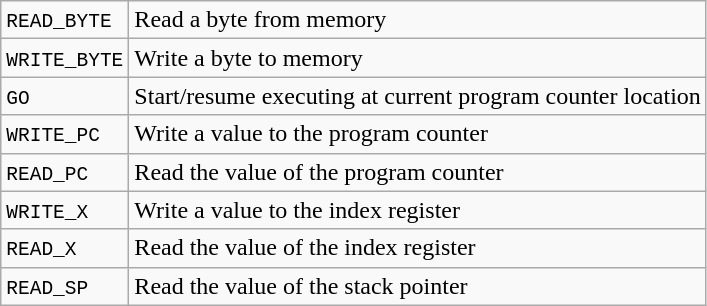<table class="wikitable">
<tr>
<td><code>READ_BYTE</code></td>
<td>Read a byte from memory</td>
</tr>
<tr>
<td><code>WRITE_BYTE</code></td>
<td>Write a byte to memory</td>
</tr>
<tr>
<td><code>GO</code></td>
<td>Start/resume executing at current program counter location</td>
</tr>
<tr>
<td><code>WRITE_PC</code></td>
<td>Write a value to the program counter</td>
</tr>
<tr>
<td><code>READ_PC</code></td>
<td>Read the value of the program counter</td>
</tr>
<tr>
<td><code>WRITE_X</code></td>
<td>Write a value to the index register</td>
</tr>
<tr>
<td><code>READ_X</code></td>
<td>Read the value of the index register</td>
</tr>
<tr>
<td><code>READ_SP</code></td>
<td>Read the value of the stack pointer</td>
</tr>
</table>
